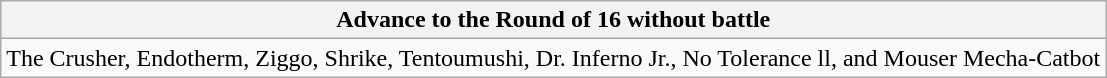<table class="wikitable">
<tr>
<th>Advance to the Round of 16 without battle</th>
</tr>
<tr>
<td>The Crusher, Endotherm, Ziggo, Shrike, Tentoumushi, Dr. Inferno Jr., No Tolerance ll, and Mouser Mecha-Catbot</td>
</tr>
</table>
